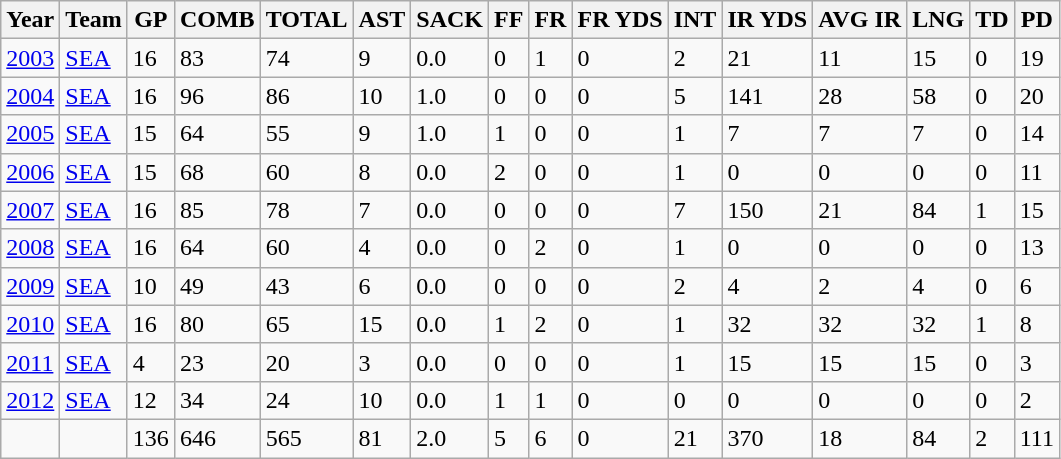<table class="wikitable">
<tr>
<th>Year</th>
<th>Team</th>
<th>GP</th>
<th>COMB</th>
<th>TOTAL</th>
<th>AST</th>
<th>SACK</th>
<th>FF</th>
<th>FR</th>
<th>FR YDS</th>
<th>INT</th>
<th>IR YDS</th>
<th>AVG IR</th>
<th>LNG</th>
<th>TD</th>
<th>PD</th>
</tr>
<tr>
<td><a href='#'>2003</a></td>
<td><a href='#'>SEA</a></td>
<td>16</td>
<td>83</td>
<td>74</td>
<td>9</td>
<td>0.0</td>
<td>0</td>
<td>1</td>
<td>0</td>
<td>2</td>
<td>21</td>
<td>11</td>
<td>15</td>
<td>0</td>
<td>19</td>
</tr>
<tr>
<td><a href='#'>2004</a></td>
<td><a href='#'>SEA</a></td>
<td>16</td>
<td>96</td>
<td>86</td>
<td>10</td>
<td>1.0</td>
<td>0</td>
<td>0</td>
<td>0</td>
<td>5</td>
<td>141</td>
<td>28</td>
<td>58</td>
<td>0</td>
<td>20</td>
</tr>
<tr>
<td><a href='#'>2005</a></td>
<td><a href='#'>SEA</a></td>
<td>15</td>
<td>64</td>
<td>55</td>
<td>9</td>
<td>1.0</td>
<td>1</td>
<td>0</td>
<td>0</td>
<td>1</td>
<td>7</td>
<td>7</td>
<td>7</td>
<td>0</td>
<td>14</td>
</tr>
<tr>
<td><a href='#'>2006</a></td>
<td><a href='#'>SEA</a></td>
<td>15</td>
<td>68</td>
<td>60</td>
<td>8</td>
<td>0.0</td>
<td>2</td>
<td>0</td>
<td>0</td>
<td>1</td>
<td>0</td>
<td>0</td>
<td>0</td>
<td>0</td>
<td>11</td>
</tr>
<tr>
<td><a href='#'>2007</a></td>
<td><a href='#'>SEA</a></td>
<td>16</td>
<td>85</td>
<td>78</td>
<td>7</td>
<td>0.0</td>
<td>0</td>
<td>0</td>
<td>0</td>
<td>7</td>
<td>150</td>
<td>21</td>
<td>84</td>
<td>1</td>
<td>15</td>
</tr>
<tr>
<td><a href='#'>2008</a></td>
<td><a href='#'>SEA</a></td>
<td>16</td>
<td>64</td>
<td>60</td>
<td>4</td>
<td>0.0</td>
<td>0</td>
<td>2</td>
<td>0</td>
<td>1</td>
<td>0</td>
<td>0</td>
<td>0</td>
<td>0</td>
<td>13</td>
</tr>
<tr>
<td><a href='#'>2009</a></td>
<td><a href='#'>SEA</a></td>
<td>10</td>
<td>49</td>
<td>43</td>
<td>6</td>
<td>0.0</td>
<td>0</td>
<td>0</td>
<td>0</td>
<td>2</td>
<td>4</td>
<td>2</td>
<td>4</td>
<td>0</td>
<td>6</td>
</tr>
<tr>
<td><a href='#'>2010</a></td>
<td><a href='#'>SEA</a></td>
<td>16</td>
<td>80</td>
<td>65</td>
<td>15</td>
<td>0.0</td>
<td>1</td>
<td>2</td>
<td>0</td>
<td>1</td>
<td>32</td>
<td>32</td>
<td>32</td>
<td>1</td>
<td>8</td>
</tr>
<tr>
<td><a href='#'>2011</a></td>
<td><a href='#'>SEA</a></td>
<td>4</td>
<td>23</td>
<td>20</td>
<td>3</td>
<td>0.0</td>
<td>0</td>
<td>0</td>
<td>0</td>
<td>1</td>
<td>15</td>
<td>15</td>
<td>15</td>
<td>0</td>
<td>3</td>
</tr>
<tr>
<td><a href='#'>2012</a></td>
<td><a href='#'>SEA</a></td>
<td>12</td>
<td>34</td>
<td>24</td>
<td>10</td>
<td>0.0</td>
<td>1</td>
<td>1</td>
<td>0</td>
<td>0</td>
<td>0</td>
<td>0</td>
<td>0</td>
<td>0</td>
<td>2</td>
</tr>
<tr>
<td></td>
<td></td>
<td>136</td>
<td>646</td>
<td>565</td>
<td>81</td>
<td>2.0</td>
<td>5</td>
<td>6</td>
<td>0</td>
<td>21</td>
<td>370</td>
<td>18</td>
<td>84</td>
<td>2</td>
<td>111</td>
</tr>
</table>
